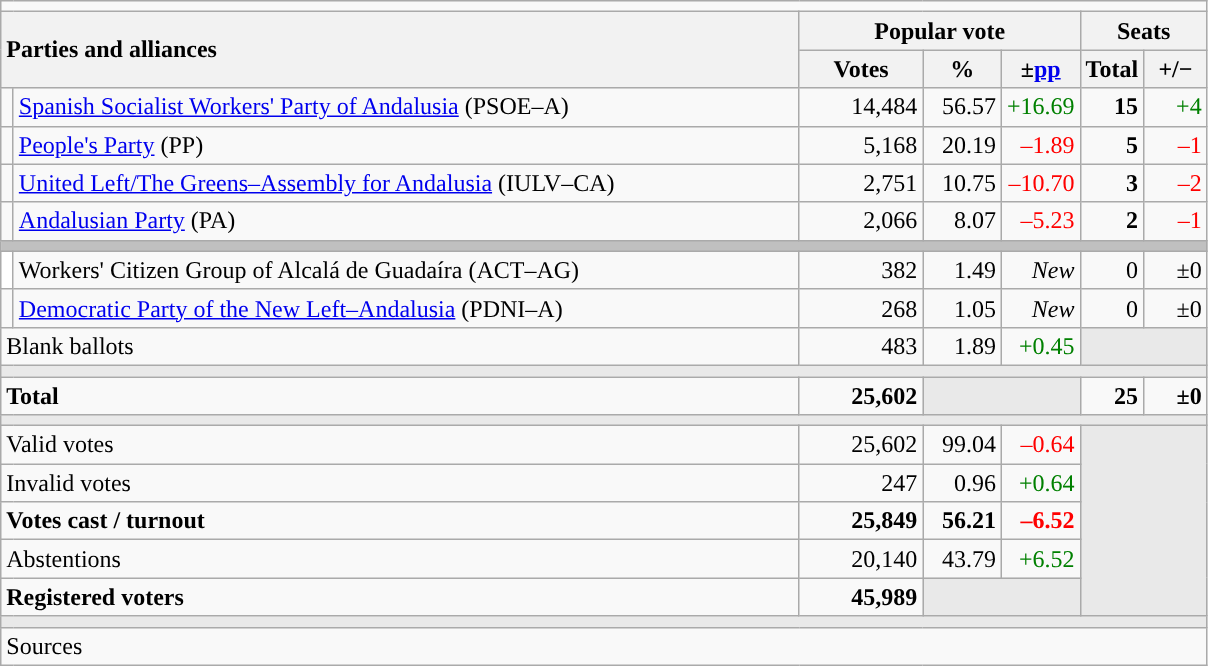<table class="wikitable" style="text-align:right;">
<tr>
<td colspan="7"></td>
</tr>
<tr>
<th style="text-align:left;" rowspan="2" colspan="2" width="525">Parties and alliances</th>
<th colspan="3">Popular vote</th>
<th colspan="2">Seats</th>
</tr>
<tr>
<th width="75">Votes</th>
<th width="45">%</th>
<th width="45">±<a href='#'>pp</a></th>
<th width="35">Total</th>
<th width="35">+/−</th>
</tr>
<tr>
<td width="1" style="color:inherit;background:"></td>
<td align="left"><a href='#'>Spanish Socialist Workers' Party of Andalusia</a> (PSOE–A)</td>
<td>14,484</td>
<td>56.57</td>
<td style="color:green;">+16.69</td>
<td><strong>15</strong></td>
<td style="color:green;">+4</td>
</tr>
<tr>
<td style="color:inherit;background:"></td>
<td align="left"><a href='#'>People's Party</a> (PP)</td>
<td>5,168</td>
<td>20.19</td>
<td style="color:red;">–1.89</td>
<td><strong>5</strong></td>
<td style="color:red;">–1</td>
</tr>
<tr>
<td style="color:inherit;background:"></td>
<td align="left"><a href='#'>United Left/The Greens–Assembly for Andalusia</a> (IULV–CA)</td>
<td>2,751</td>
<td>10.75</td>
<td style="color:red;">–10.70</td>
<td><strong>3</strong></td>
<td style="color:red;">–2</td>
</tr>
<tr>
<td style="color:inherit;background:"></td>
<td align="left"><a href='#'>Andalusian Party</a> (PA)</td>
<td>2,066</td>
<td>8.07</td>
<td style="color:red;">–5.23</td>
<td><strong>2</strong></td>
<td style="color:red;">–1</td>
</tr>
<tr>
<td colspan="7" bgcolor="#C0C0C0"></td>
</tr>
<tr>
<td bgcolor="white"></td>
<td align="left">Workers' Citizen Group of Alcalá de Guadaíra (ACT–AG)</td>
<td>382</td>
<td>1.49</td>
<td><em>New</em></td>
<td>0</td>
<td>±0</td>
</tr>
<tr>
<td style="color:inherit;background:"></td>
<td align="left"><a href='#'>Democratic Party of the New Left–Andalusia</a> (PDNI–A)</td>
<td>268</td>
<td>1.05</td>
<td><em>New</em></td>
<td>0</td>
<td>±0</td>
</tr>
<tr>
<td align="left" colspan="2">Blank ballots</td>
<td>483</td>
<td>1.89</td>
<td style="color:green;">+0.45</td>
<td bgcolor="#E9E9E9" colspan="2"></td>
</tr>
<tr>
<td colspan="7" bgcolor="#E9E9E9"></td>
</tr>
<tr style="font-weight:bold;">
<td align="left" colspan="2">Total</td>
<td>25,602</td>
<td bgcolor="#E9E9E9" colspan="2"></td>
<td>25</td>
<td>±0</td>
</tr>
<tr>
<td colspan="7" bgcolor="#E9E9E9"></td>
</tr>
<tr>
<td align="left" colspan="2">Valid votes</td>
<td>25,602</td>
<td>99.04</td>
<td style="color:red;">–0.64</td>
<td bgcolor="#E9E9E9" colspan="2" rowspan="5"></td>
</tr>
<tr>
<td align="left" colspan="2">Invalid votes</td>
<td>247</td>
<td>0.96</td>
<td style="color:green;">+0.64</td>
</tr>
<tr style="font-weight:bold;">
<td align="left" colspan="2">Votes cast / turnout</td>
<td>25,849</td>
<td>56.21</td>
<td style="color:red;">–6.52</td>
</tr>
<tr>
<td align="left" colspan="2">Abstentions</td>
<td>20,140</td>
<td>43.79</td>
<td style="color:green;">+6.52</td>
</tr>
<tr style="font-weight:bold;">
<td align="left" colspan="2">Registered voters</td>
<td>45,989</td>
<td bgcolor="#E9E9E9" colspan="2"></td>
</tr>
<tr>
<td colspan="7" bgcolor="#E9E9E9"></td>
</tr>
<tr>
<td align="left" colspan="7">Sources</td>
</tr>
</table>
